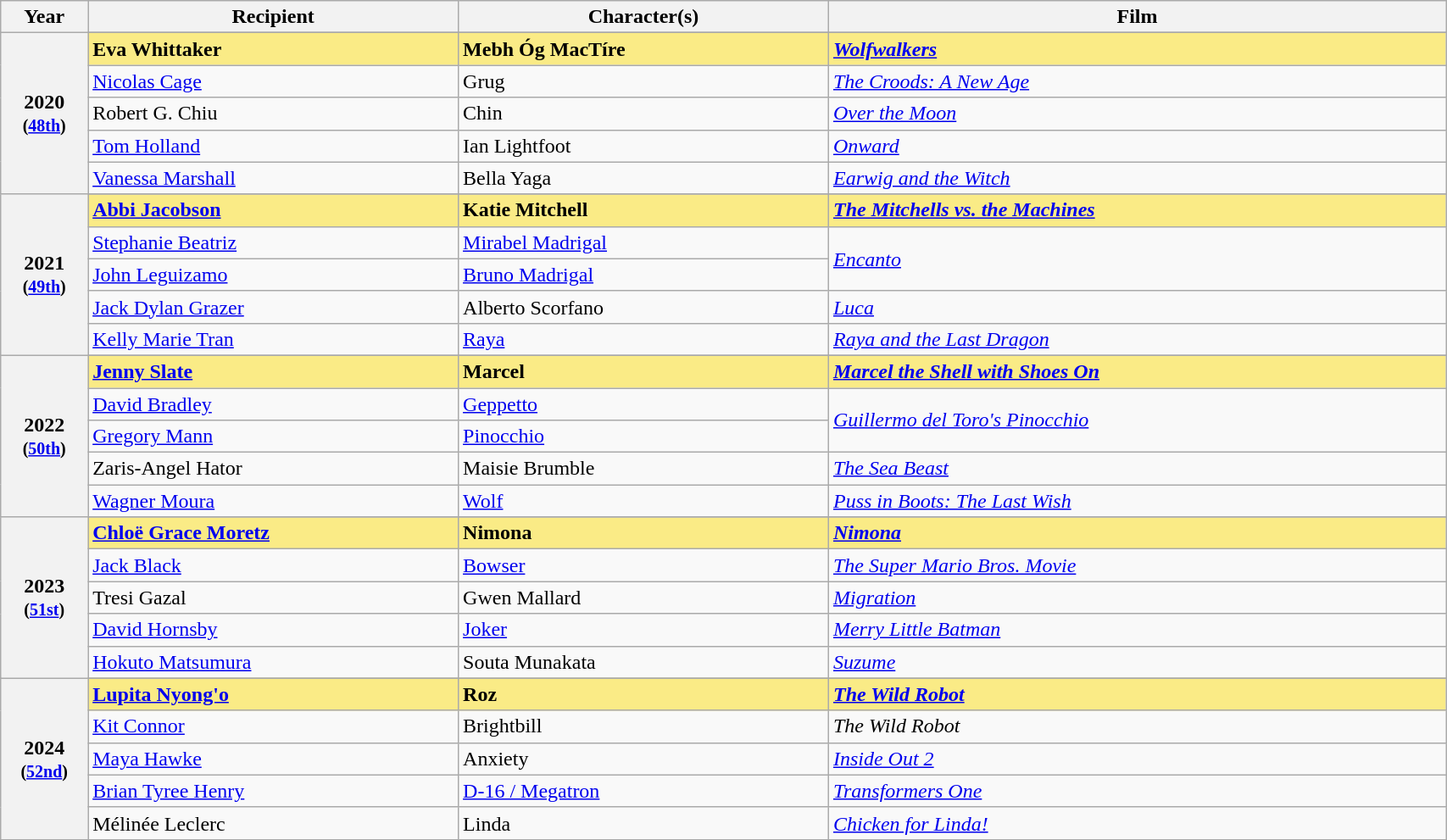<table class="wikitable" style="width:90%;">
<tr>
<th style="width:3%;">Year</th>
<th style="width:15%;">Recipient</th>
<th style="width:15%;">Character(s)</th>
<th style="width:25%;">Film</th>
</tr>
<tr>
<th rowspan="6" style="text-align:center;">2020 <br><small>(<a href='#'>48th</a>)</small><br></th>
</tr>
<tr>
<td style="background:#FAEB86;"><strong>Eva Whittaker</strong></td>
<td style="background:#FAEB86;"><strong>Mebh Óg MacTíre</strong></td>
<td style="background:#FAEB86;"><strong><em><a href='#'>Wolfwalkers</a></em></strong></td>
</tr>
<tr>
<td><a href='#'>Nicolas Cage</a></td>
<td>Grug</td>
<td><em><a href='#'>The Croods: A New Age</a></em></td>
</tr>
<tr>
<td>Robert G. Chiu</td>
<td>Chin</td>
<td><em><a href='#'>Over the Moon</a></em></td>
</tr>
<tr>
<td><a href='#'>Tom Holland</a></td>
<td>Ian Lightfoot</td>
<td><em><a href='#'>Onward</a></em></td>
</tr>
<tr>
<td><a href='#'>Vanessa Marshall</a></td>
<td>Bella Yaga</td>
<td><em><a href='#'>Earwig and the Witch</a></em></td>
</tr>
<tr>
<th rowspan="6" style="text-align:center;">2021 <br><small>(<a href='#'>49th</a>)</small><br></th>
</tr>
<tr>
<td style="background:#FAEB86;"><strong><a href='#'>Abbi Jacobson</a></strong></td>
<td style="background:#FAEB86;"><strong>Katie Mitchell</strong></td>
<td style="background:#FAEB86;"><strong><em><a href='#'>The Mitchells vs. the Machines</a></em></strong></td>
</tr>
<tr>
<td><a href='#'>Stephanie Beatriz</a></td>
<td><a href='#'>Mirabel Madrigal</a></td>
<td rowspan="2"><em><a href='#'>Encanto</a></em></td>
</tr>
<tr>
<td><a href='#'>John Leguizamo</a></td>
<td><a href='#'>Bruno Madrigal</a></td>
</tr>
<tr>
<td><a href='#'>Jack Dylan Grazer</a></td>
<td>Alberto Scorfano</td>
<td><em><a href='#'>Luca</a></em></td>
</tr>
<tr>
<td><a href='#'>Kelly Marie Tran</a></td>
<td><a href='#'>Raya</a></td>
<td><em><a href='#'>Raya and the Last Dragon</a></em></td>
</tr>
<tr>
<th rowspan="6" style="text-align:center;">2022 <br><small>(<a href='#'>50th</a>)</small><br></th>
</tr>
<tr>
<td style="background:#FAEB86;"><strong><a href='#'>Jenny Slate</a></strong></td>
<td style="background:#FAEB86;"><strong>Marcel</strong></td>
<td style="background:#FAEB86;"><em><a href='#'><strong>Marcel the Shell with Shoes On</strong></a></em></td>
</tr>
<tr>
<td><a href='#'>David Bradley</a></td>
<td><a href='#'>Geppetto</a></td>
<td rowspan="2"><em><a href='#'>Guillermo del Toro's Pinocchio</a></em></td>
</tr>
<tr>
<td><a href='#'>Gregory Mann</a></td>
<td><a href='#'>Pinocchio</a></td>
</tr>
<tr>
<td>Zaris-Angel Hator</td>
<td>Maisie Brumble</td>
<td><em><a href='#'>The Sea Beast</a></em></td>
</tr>
<tr>
<td><a href='#'>Wagner Moura</a></td>
<td><a href='#'>Wolf</a></td>
<td><em><a href='#'>Puss in Boots: The Last Wish</a></em></td>
</tr>
<tr>
<th rowspan="6" style="text-align:center;">2023 <br><small>(<a href='#'>51st</a>)</small><br></th>
</tr>
<tr>
<td style="background:#FAEB86;"><strong><a href='#'>Chloë Grace Moretz</a></strong></td>
<td style="background:#FAEB86;"><strong>Nimona</strong></td>
<td style="background:#FAEB86;"><strong><em><a href='#'>Nimona</a></em></strong></td>
</tr>
<tr>
<td><a href='#'>Jack Black</a></td>
<td><a href='#'>Bowser</a></td>
<td><em><a href='#'>The Super Mario Bros. Movie</a></em></td>
</tr>
<tr>
<td>Tresi Gazal</td>
<td>Gwen Mallard</td>
<td><em><a href='#'>Migration</a></em></td>
</tr>
<tr>
<td><a href='#'>David Hornsby</a></td>
<td><a href='#'>Joker</a></td>
<td><em><a href='#'>Merry Little Batman</a></em></td>
</tr>
<tr>
<td><a href='#'>Hokuto Matsumura</a></td>
<td>Souta Munakata</td>
<td><em><a href='#'>Suzume</a></em></td>
</tr>
<tr>
<th rowspan="6" style="text-align:center;">2024 <br><small>(<a href='#'>52nd</a>)</small><br></th>
</tr>
<tr>
<td style="background:#FAEB86;"><strong><a href='#'>Lupita Nyong'o</a></strong></td>
<td style="background:#FAEB86;"><strong>Roz</strong></td>
<td style="background:#FAEB86;"><strong><em><a href='#'>The Wild Robot</a></em></strong></td>
</tr>
<tr>
<td><a href='#'>Kit Connor</a></td>
<td>Brightbill</td>
<td><em>The Wild Robot</em></td>
</tr>
<tr>
<td><a href='#'>Maya Hawke</a></td>
<td>Anxiety</td>
<td><em><a href='#'>Inside Out 2</a></em></td>
</tr>
<tr>
<td><a href='#'>Brian Tyree Henry</a></td>
<td><a href='#'>D-16 / Megatron</a></td>
<td><em><a href='#'>Transformers One</a></em></td>
</tr>
<tr>
<td>Mélinée Leclerc</td>
<td>Linda</td>
<td><em><a href='#'>Chicken for Linda!</a></em></td>
</tr>
</table>
